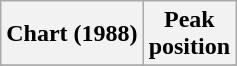<table class="wikitable sortable plainrowheaders">
<tr>
<th>Chart (1988)</th>
<th>Peak<br>position</th>
</tr>
<tr>
</tr>
</table>
